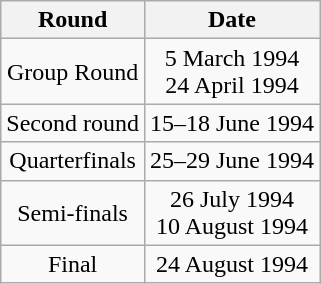<table class="wikitable" style="text-align: center">
<tr>
<th>Round</th>
<th>Date</th>
</tr>
<tr>
<td>Group Round</td>
<td>5 March 1994<br>24 April 1994</td>
</tr>
<tr>
<td>Second round</td>
<td>15–18 June 1994</td>
</tr>
<tr>
<td>Quarterfinals</td>
<td>25–29 June 1994</td>
</tr>
<tr>
<td>Semi-finals</td>
<td>26 July 1994<br>10 August 1994</td>
</tr>
<tr>
<td>Final</td>
<td>24 August 1994</td>
</tr>
</table>
